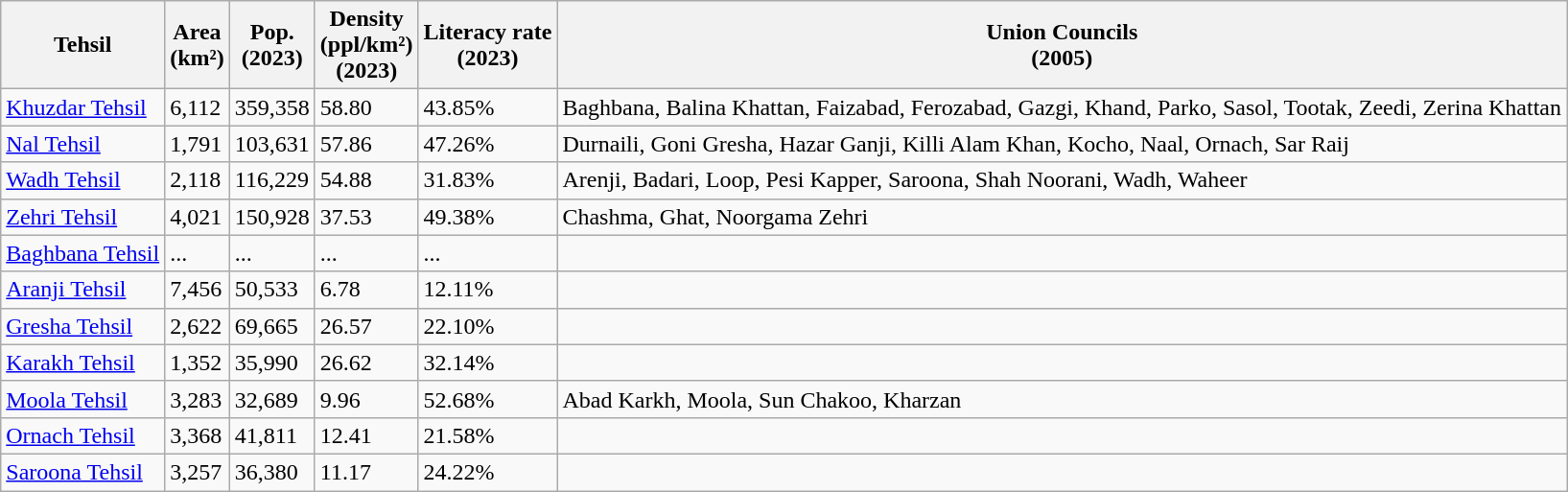<table class="wikitable sortable static-row-numbers static-row-header-hash">
<tr>
<th>Tehsil</th>
<th>Area<br>(km²)</th>
<th>Pop.<br>(2023)</th>
<th>Density<br>(ppl/km²)<br>(2023)</th>
<th>Literacy rate<br>(2023)</th>
<th>Union Councils<br>(2005)</th>
</tr>
<tr>
<td><a href='#'>Khuzdar Tehsil</a></td>
<td>6,112</td>
<td>359,358</td>
<td>58.80</td>
<td>43.85%</td>
<td>Baghbana, Balina Khattan, Faizabad, Ferozabad, Gazgi, Khand, Parko, Sasol, Tootak, Zeedi, Zerina Khattan</td>
</tr>
<tr>
<td><a href='#'>Nal Tehsil</a></td>
<td>1,791</td>
<td>103,631</td>
<td>57.86</td>
<td>47.26%</td>
<td>Durnaili, Goni Gresha, Hazar Ganji, Killi Alam Khan, Kocho, Naal, Ornach, Sar Raij</td>
</tr>
<tr>
<td><a href='#'>Wadh Tehsil</a></td>
<td>2,118</td>
<td>116,229</td>
<td>54.88</td>
<td>31.83%</td>
<td>Arenji, Badari, Loop, Pesi Kapper, Saroona, Shah Noorani, Wadh, Waheer</td>
</tr>
<tr>
<td><a href='#'>Zehri Tehsil</a></td>
<td>4,021</td>
<td>150,928</td>
<td>37.53</td>
<td>49.38%</td>
<td>Chashma, Ghat, Noorgama Zehri</td>
</tr>
<tr>
<td><a href='#'>Baghbana Tehsil</a></td>
<td>...</td>
<td>...</td>
<td>...</td>
<td>...</td>
<td></td>
</tr>
<tr>
<td><a href='#'>Aranji Tehsil</a></td>
<td>7,456</td>
<td>50,533</td>
<td>6.78</td>
<td>12.11%</td>
<td></td>
</tr>
<tr>
<td><a href='#'>Gresha Tehsil</a></td>
<td>2,622</td>
<td>69,665</td>
<td>26.57</td>
<td>22.10%</td>
<td></td>
</tr>
<tr>
<td><a href='#'>Karakh Tehsil</a></td>
<td>1,352</td>
<td>35,990</td>
<td>26.62</td>
<td>32.14%</td>
<td></td>
</tr>
<tr>
<td><a href='#'>Moola Tehsil</a></td>
<td>3,283</td>
<td>32,689</td>
<td>9.96</td>
<td>52.68%</td>
<td>Abad Karkh, Moola, Sun Chakoo, Kharzan</td>
</tr>
<tr>
<td><a href='#'>Ornach Tehsil</a></td>
<td>3,368</td>
<td>41,811</td>
<td>12.41</td>
<td>21.58%</td>
<td></td>
</tr>
<tr>
<td><a href='#'>Saroona Tehsil</a></td>
<td>3,257</td>
<td>36,380</td>
<td>11.17</td>
<td>24.22%</td>
<td></td>
</tr>
</table>
